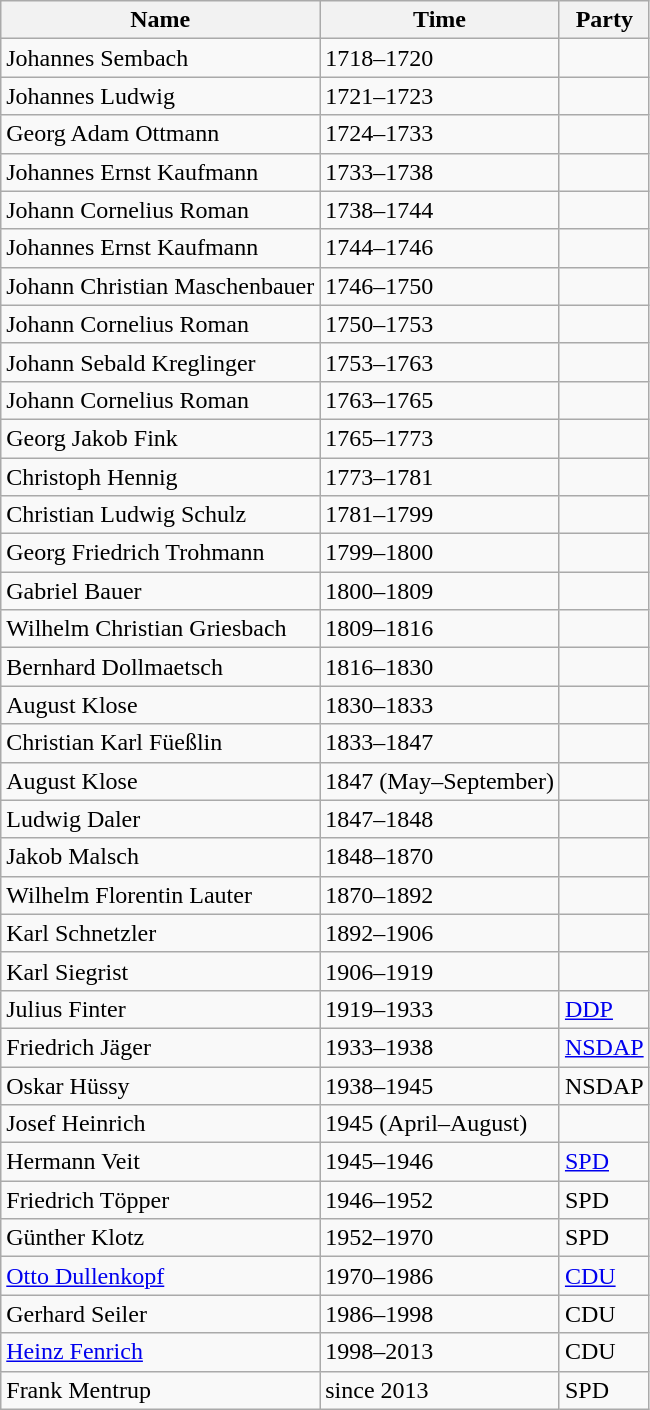<table class="wikitable">
<tr>
<th>Name</th>
<th>Time</th>
<th>Party</th>
</tr>
<tr>
<td>Johannes Sembach</td>
<td>1718–1720</td>
<td></td>
</tr>
<tr>
<td>Johannes Ludwig</td>
<td>1721–1723</td>
<td></td>
</tr>
<tr>
<td>Georg Adam Ottmann</td>
<td>1724–1733</td>
<td></td>
</tr>
<tr>
<td>Johannes Ernst Kaufmann</td>
<td>1733–1738</td>
<td></td>
</tr>
<tr>
<td>Johann Cornelius Roman</td>
<td>1738–1744</td>
<td></td>
</tr>
<tr>
<td>Johannes Ernst Kaufmann</td>
<td>1744–1746</td>
<td></td>
</tr>
<tr>
<td>Johann Christian Maschenbauer</td>
<td>1746–1750</td>
<td></td>
</tr>
<tr>
<td>Johann Cornelius Roman</td>
<td>1750–1753</td>
<td></td>
</tr>
<tr>
<td>Johann Sebald Kreglinger</td>
<td>1753–1763</td>
<td></td>
</tr>
<tr>
<td>Johann Cornelius Roman</td>
<td>1763–1765</td>
<td></td>
</tr>
<tr>
<td>Georg Jakob Fink</td>
<td>1765–1773</td>
<td></td>
</tr>
<tr>
<td>Christoph Hennig</td>
<td>1773–1781</td>
<td></td>
</tr>
<tr>
<td>Christian Ludwig Schulz</td>
<td>1781–1799</td>
<td></td>
</tr>
<tr>
<td>Georg Friedrich Trohmann</td>
<td>1799–1800</td>
<td></td>
</tr>
<tr>
<td>Gabriel Bauer</td>
<td>1800–1809</td>
<td></td>
</tr>
<tr>
<td>Wilhelm Christian Griesbach</td>
<td>1809–1816</td>
<td></td>
</tr>
<tr>
<td>Bernhard Dollmaetsch</td>
<td>1816–1830</td>
<td></td>
</tr>
<tr>
<td>August Klose</td>
<td>1830–1833</td>
<td></td>
</tr>
<tr>
<td>Christian Karl Füeßlin</td>
<td>1833–1847</td>
<td></td>
</tr>
<tr>
<td>August Klose</td>
<td>1847 (May–September)</td>
<td></td>
</tr>
<tr>
<td>Ludwig Daler</td>
<td>1847–1848</td>
<td></td>
</tr>
<tr>
<td>Jakob Malsch</td>
<td>1848–1870</td>
<td></td>
</tr>
<tr>
<td>Wilhelm Florentin Lauter</td>
<td>1870–1892</td>
<td></td>
</tr>
<tr>
<td>Karl Schnetzler</td>
<td>1892–1906</td>
<td></td>
</tr>
<tr>
<td>Karl Siegrist</td>
<td>1906–1919</td>
<td></td>
</tr>
<tr>
<td>Julius Finter</td>
<td>1919–1933</td>
<td><a href='#'>DDP</a></td>
</tr>
<tr>
<td>Friedrich Jäger</td>
<td>1933–1938</td>
<td><a href='#'>NSDAP</a></td>
</tr>
<tr>
<td>Oskar Hüssy</td>
<td>1938–1945</td>
<td>NSDAP</td>
</tr>
<tr>
<td>Josef Heinrich</td>
<td>1945 (April–August)</td>
<td></td>
</tr>
<tr>
<td>Hermann Veit</td>
<td>1945–1946</td>
<td><a href='#'>SPD</a></td>
</tr>
<tr>
<td>Friedrich Töpper</td>
<td>1946–1952</td>
<td>SPD</td>
</tr>
<tr>
<td>Günther Klotz</td>
<td>1952–1970</td>
<td>SPD</td>
</tr>
<tr>
<td><a href='#'>Otto Dullenkopf</a></td>
<td>1970–1986</td>
<td><a href='#'>CDU</a></td>
</tr>
<tr>
<td>Gerhard Seiler</td>
<td>1986–1998</td>
<td>CDU</td>
</tr>
<tr>
<td><a href='#'>Heinz Fenrich</a></td>
<td>1998–2013</td>
<td>CDU</td>
</tr>
<tr>
<td>Frank Mentrup</td>
<td>since 2013</td>
<td>SPD</td>
</tr>
</table>
